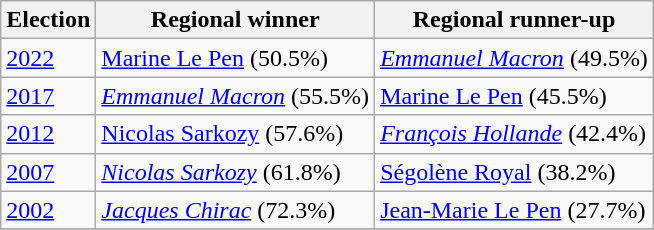<table class="wikitable">
<tr>
<th>Election</th>
<th>Regional winner</th>
<th>Regional runner-up</th>
</tr>
<tr>
<td><a href='#'>2022</a></td>
<td><a href='#'>Marine Le Pen</a> (50.5%)</td>
<td><em><a href='#'>Emmanuel Macron</a></em> (49.5%)</td>
</tr>
<tr>
<td><a href='#'>2017</a></td>
<td><em><a href='#'>Emmanuel Macron</a></em> (55.5%)</td>
<td><a href='#'>Marine Le Pen</a> (45.5%)</td>
</tr>
<tr>
<td><a href='#'>2012</a></td>
<td><a href='#'>Nicolas Sarkozy</a> (57.6%)</td>
<td><em><a href='#'>François Hollande</a></em> (42.4%)</td>
</tr>
<tr>
<td><a href='#'>2007</a></td>
<td><em><a href='#'>Nicolas Sarkozy</a></em> (61.8%)</td>
<td><a href='#'>Ségolène Royal</a> (38.2%)</td>
</tr>
<tr>
<td><a href='#'>2002</a></td>
<td><em><a href='#'>Jacques Chirac</a></em> (72.3%)</td>
<td><a href='#'>Jean-Marie Le Pen</a> (27.7%)</td>
</tr>
<tr>
</tr>
</table>
